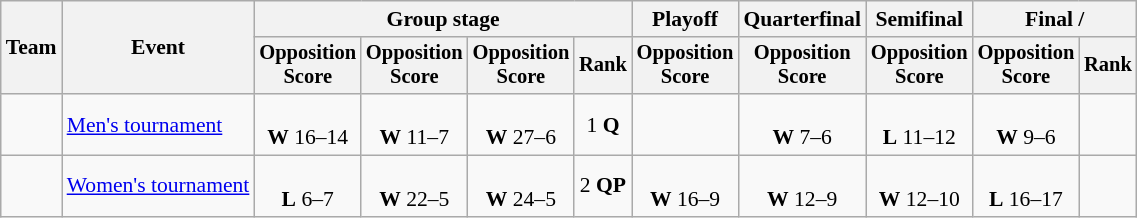<table class="wikitable" style="text-align:center; font-size:90%;">
<tr>
<th rowspan=2>Team</th>
<th rowspan=2>Event</th>
<th colspan=4>Group stage</th>
<th>Playoff</th>
<th>Quarterfinal</th>
<th>Semifinal</th>
<th colspan=2>Final / </th>
</tr>
<tr style=font-size:95%>
<th>Opposition<br>Score</th>
<th>Opposition<br>Score</th>
<th>Opposition<br>Score</th>
<th>Rank</th>
<th>Opposition<br>Score</th>
<th>Opposition<br>Score</th>
<th>Opposition<br>Score</th>
<th>Opposition<br>Score</th>
<th>Rank</th>
</tr>
<tr>
<td align=left><strong></strong></td>
<td align=left><a href='#'>Men's tournament</a></td>
<td> <br> <strong>W</strong> 16–14</td>
<td> <br> <strong>W</strong> 11–7</td>
<td> <br> <strong>W</strong> 27–6</td>
<td>1 <strong>Q</strong></td>
<td></td>
<td> <br> <strong>W</strong> 7–6</td>
<td> <br> <strong>L</strong> 11–12</td>
<td> <br><strong>W</strong> 9–6</td>
<td></td>
</tr>
<tr>
<td align=left><strong></strong></td>
<td align=left><a href='#'>Women's tournament</a></td>
<td> <br> <strong>L</strong> 6–7</td>
<td> <br> <strong>W</strong> 22–5</td>
<td> <br> <strong>W</strong> 24–5</td>
<td>2 <strong>QP</strong></td>
<td> <br> <strong>W</strong> 16–9</td>
<td> <br> <strong>W</strong> 12–9</td>
<td> <br> <strong>W</strong> 12–10</td>
<td> <br> <strong>L</strong> 16–17</td>
<td></td>
</tr>
</table>
